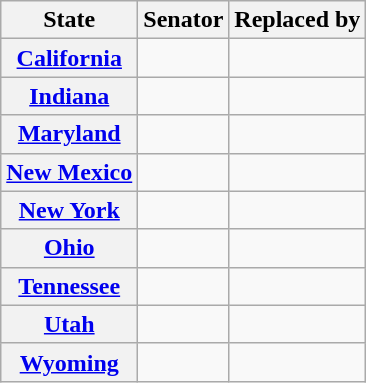<table class="wikitable sortable plainrowheaders">
<tr>
<th scope="col">State</th>
<th scope="col">Senator</th>
<th scope="col">Replaced by</th>
</tr>
<tr>
<th><a href='#'>California</a></th>
<td></td>
<td></td>
</tr>
<tr>
<th><a href='#'>Indiana</a></th>
<td></td>
<td></td>
</tr>
<tr>
<th><a href='#'>Maryland</a></th>
<td></td>
<td></td>
</tr>
<tr>
<th><a href='#'>New Mexico</a></th>
<td></td>
<td></td>
</tr>
<tr>
<th><a href='#'>New York</a></th>
<td></td>
<td></td>
</tr>
<tr>
<th><a href='#'>Ohio</a></th>
<td></td>
<td></td>
</tr>
<tr>
<th><a href='#'>Tennessee</a></th>
<td></td>
<td></td>
</tr>
<tr>
<th><a href='#'>Utah</a></th>
<td></td>
<td></td>
</tr>
<tr>
<th><a href='#'>Wyoming</a></th>
<td></td>
<td></td>
</tr>
</table>
